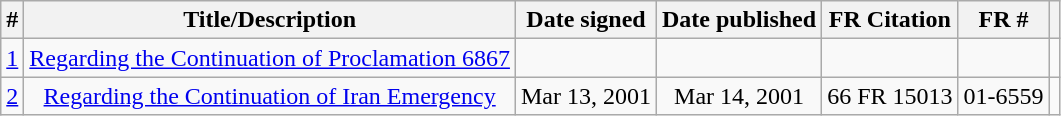<table class="wikitable sortable" style="text-align:center;">
<tr>
<th>#</th>
<th>Title/Description</th>
<th>Date signed</th>
<th>Date published</th>
<th>FR Citation</th>
<th>FR  #</th>
<th class="unsortable"></th>
</tr>
<tr>
<td><a href='#'>1</a></td>
<td><a href='#'>Regarding the Continuation of Proclamation 6867</a></td>
<td></td>
<td></td>
<td></td>
<td></td>
<td><wbr><wbr></td>
</tr>
<tr>
<td><a href='#'>2</a></td>
<td><a href='#'>Regarding the Continuation of Iran Emergency</a></td>
<td>Mar 13, 2001</td>
<td>Mar 14, 2001</td>
<td>66 FR 15013</td>
<td>01-6559</td>
<td><wbr><wbr></td>
</tr>
</table>
